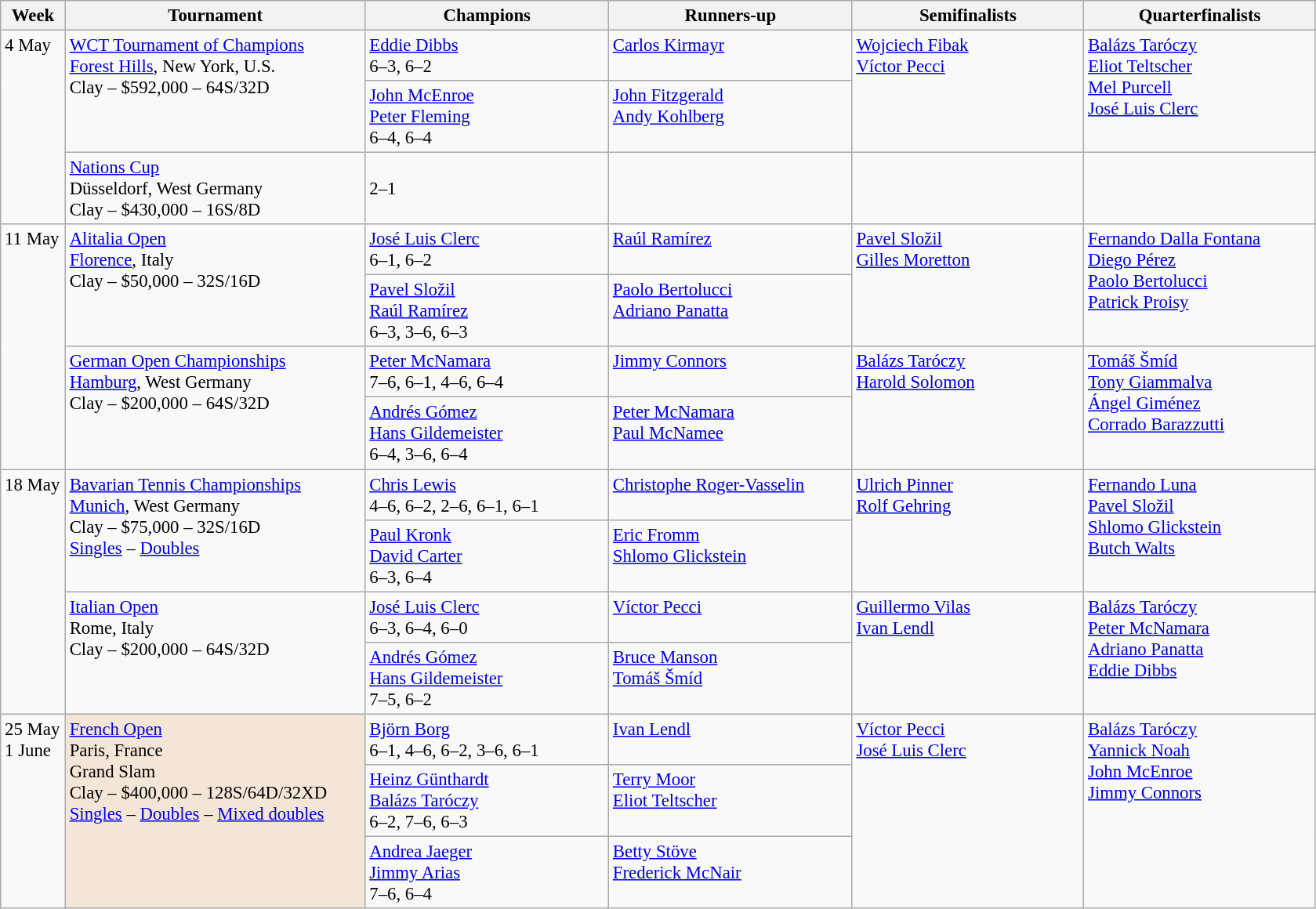<table class=wikitable style=font-size:95%>
<tr>
<th style="width:48px;">Week</th>
<th style="width:248px;">Tournament</th>
<th style="width:200px;">Champions</th>
<th style="width:200px;">Runners-up</th>
<th style="width:190px;">Semifinalists</th>
<th style="width:190px;">Quarterfinalists</th>
</tr>
<tr valign=top>
<td rowspan=3>4 May</td>
<td rowspan=2><a href='#'>WCT Tournament of Champions</a> <br> <a href='#'>Forest Hills</a>, New York, U.S. <br> Clay – $592,000 – 64S/32D</td>
<td> <a href='#'>Eddie Dibbs</a> <br> 6–3, 6–2</td>
<td> <a href='#'>Carlos Kirmayr</a></td>
<td rowspan=2> <a href='#'>Wojciech Fibak</a> <br>  <a href='#'>Víctor Pecci</a></td>
<td rowspan=2> <a href='#'>Balázs Taróczy</a> <br>  <a href='#'>Eliot Teltscher</a> <br>  <a href='#'>Mel Purcell</a> <br>  <a href='#'>José Luis Clerc</a></td>
</tr>
<tr valign=top>
<td> <a href='#'>John McEnroe</a> <br>  <a href='#'>Peter Fleming</a> <br> 6–4, 6–4</td>
<td> <a href='#'>John Fitzgerald</a> <br>  <a href='#'>Andy Kohlberg</a></td>
</tr>
<tr valign=top>
<td><a href='#'>Nations Cup</a> <br> Düsseldorf, West Germany <br> Clay – $430,000 – 16S/8D</td>
<td><br> 2–1</td>
<td></td>
<td> <br> </td>
<td> <br>  <br>  <br> </td>
</tr>
<tr valign=top>
<td rowspan=4>11 May</td>
<td rowspan=2><a href='#'>Alitalia Open</a> <br> <a href='#'>Florence</a>, Italy <br> Clay – $50,000 – 32S/16D</td>
<td> <a href='#'>José Luis Clerc</a> <br> 6–1, 6–2</td>
<td> <a href='#'>Raúl Ramírez</a></td>
<td rowspan=2> <a href='#'>Pavel Složil</a> <br>  <a href='#'>Gilles Moretton</a></td>
<td rowspan=2> <a href='#'>Fernando Dalla Fontana</a> <br>  <a href='#'>Diego Pérez</a> <br>  <a href='#'>Paolo Bertolucci</a> <br>  <a href='#'>Patrick Proisy</a></td>
</tr>
<tr valign=top>
<td> <a href='#'>Pavel Složil</a> <br>  <a href='#'>Raúl Ramírez</a> <br> 6–3, 3–6, 6–3</td>
<td> <a href='#'>Paolo Bertolucci</a> <br>  <a href='#'>Adriano Panatta</a></td>
</tr>
<tr valign=top>
<td rowspan=2><a href='#'>German Open Championships</a> <br> <a href='#'>Hamburg</a>, West Germany <br> Clay – $200,000 – 64S/32D</td>
<td> <a href='#'>Peter McNamara</a> <br> 7–6, 6–1, 4–6, 6–4</td>
<td> <a href='#'>Jimmy Connors</a></td>
<td rowspan=2> <a href='#'>Balázs Taróczy</a> <br>  <a href='#'>Harold Solomon</a></td>
<td rowspan=2> <a href='#'>Tomáš Šmíd</a> <br>  <a href='#'>Tony Giammalva</a> <br>  <a href='#'>Ángel Giménez</a> <br>  <a href='#'>Corrado Barazzutti</a></td>
</tr>
<tr valign=top>
<td> <a href='#'>Andrés Gómez</a> <br>  <a href='#'>Hans Gildemeister</a> <br> 6–4, 3–6, 6–4</td>
<td> <a href='#'>Peter McNamara</a> <br>  <a href='#'>Paul McNamee</a></td>
</tr>
<tr valign=top>
<td rowspan=4>18 May</td>
<td rowspan=2><a href='#'>Bavarian Tennis Championships</a> <br> <a href='#'>Munich</a>, West Germany <br> Clay – $75,000 – 32S/16D <br> <a href='#'>Singles</a> – <a href='#'>Doubles</a></td>
<td> <a href='#'>Chris Lewis</a> <br> 4–6, 6–2, 2–6, 6–1, 6–1</td>
<td> <a href='#'>Christophe Roger-Vasselin</a></td>
<td rowspan=2> <a href='#'>Ulrich Pinner</a> <br>  <a href='#'>Rolf Gehring</a></td>
<td rowspan=2> <a href='#'>Fernando Luna</a> <br>  <a href='#'>Pavel Složil</a> <br>  <a href='#'>Shlomo Glickstein</a> <br>  <a href='#'>Butch Walts</a></td>
</tr>
<tr valign=top>
<td> <a href='#'>Paul Kronk</a> <br>  <a href='#'>David Carter</a> <br> 6–3, 6–4</td>
<td> <a href='#'>Eric Fromm</a> <br>  <a href='#'>Shlomo Glickstein</a></td>
</tr>
<tr valign=top>
<td rowspan=2><a href='#'>Italian Open</a> <br> Rome, Italy <br> Clay – $200,000 – 64S/32D</td>
<td> <a href='#'>José Luis Clerc</a> <br> 6–3, 6–4, 6–0</td>
<td> <a href='#'>Víctor Pecci</a></td>
<td rowspan=2> <a href='#'>Guillermo Vilas</a> <br>  <a href='#'>Ivan Lendl</a></td>
<td rowspan=2> <a href='#'>Balázs Taróczy</a> <br>  <a href='#'>Peter McNamara</a> <br>  <a href='#'>Adriano Panatta</a> <br>  <a href='#'>Eddie Dibbs</a></td>
</tr>
<tr valign=top>
<td> <a href='#'>Andrés Gómez</a> <br>  <a href='#'>Hans Gildemeister</a> <br> 7–5, 6–2</td>
<td> <a href='#'>Bruce Manson</a> <br>  <a href='#'>Tomáš Šmíd</a></td>
</tr>
<tr valign=top>
<td rowspan=3>25 May<br>1 June</td>
<td style="background:#f3e6d7;" rowspan=3><a href='#'>French Open</a> <br> Paris, France <br> Grand Slam <br> Clay – $400,000 – 128S/64D/32XD <br> <a href='#'>Singles</a> – <a href='#'>Doubles</a> – <a href='#'>Mixed doubles</a></td>
<td> <a href='#'>Björn Borg</a> <br> 6–1, 4–6, 6–2, 3–6, 6–1</td>
<td> <a href='#'>Ivan Lendl</a></td>
<td rowspan=3> <a href='#'>Víctor Pecci</a> <br>  <a href='#'>José Luis Clerc</a></td>
<td rowspan=3> <a href='#'>Balázs Taróczy</a> <br>  <a href='#'>Yannick Noah</a> <br>  <a href='#'>John McEnroe</a> <br>  <a href='#'>Jimmy Connors</a></td>
</tr>
<tr valign=top>
<td> <a href='#'>Heinz Günthardt</a> <br>  <a href='#'>Balázs Taróczy</a> <br> 6–2, 7–6, 6–3</td>
<td> <a href='#'>Terry Moor</a> <br>  <a href='#'>Eliot Teltscher</a></td>
</tr>
<tr valign=top>
<td> <a href='#'>Andrea Jaeger</a> <br>  <a href='#'>Jimmy Arias</a> <br> 7–6, 6–4</td>
<td> <a href='#'>Betty Stöve</a> <br>  <a href='#'>Frederick McNair</a></td>
</tr>
</table>
